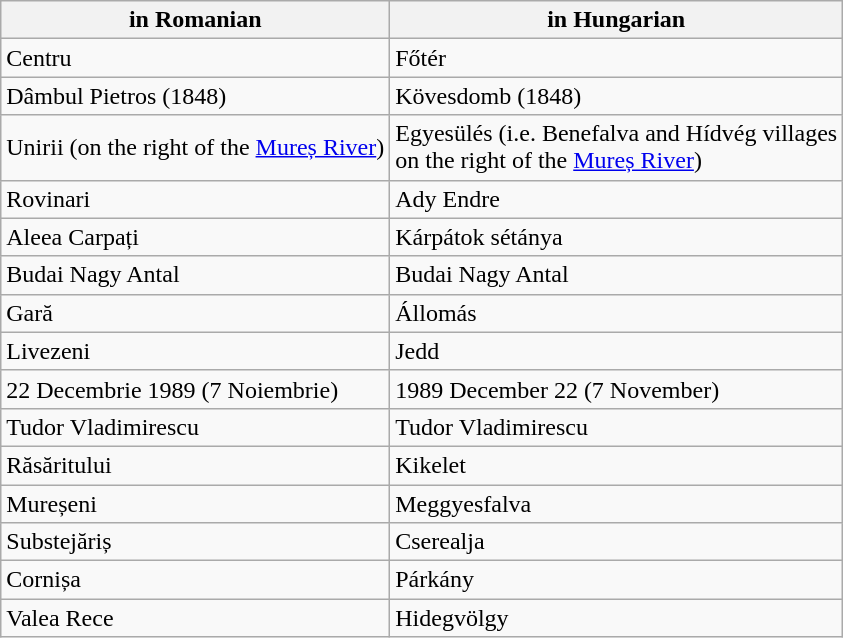<table class="wikitable">
<tr>
<th>in Romanian</th>
<th>in Hungarian</th>
</tr>
<tr>
<td>Centru</td>
<td>Főtér</td>
</tr>
<tr>
<td>Dâmbul Pietros (1848)</td>
<td>Kövesdomb (1848)</td>
</tr>
<tr>
<td>Unirii (on the right of the <a href='#'>Mureș River</a>)</td>
<td>Egyesülés (i.e. Benefalva and Hídvég villages<br>on the right of the <a href='#'>Mureș River</a>)</td>
</tr>
<tr>
<td>Rovinari</td>
<td>Ady Endre</td>
</tr>
<tr>
<td>Aleea Carpați</td>
<td>Kárpátok sétánya</td>
</tr>
<tr>
<td>Budai Nagy Antal</td>
<td>Budai Nagy Antal</td>
</tr>
<tr>
<td>Gară</td>
<td>Állomás</td>
</tr>
<tr>
<td>Livezeni</td>
<td>Jedd</td>
</tr>
<tr>
<td>22 Decembrie 1989 (7 Noiembrie)</td>
<td>1989 December 22 (7 November)</td>
</tr>
<tr>
<td>Tudor Vladimirescu</td>
<td>Tudor Vladimirescu</td>
</tr>
<tr>
<td>Răsăritului</td>
<td>Kikelet</td>
</tr>
<tr>
<td>Mureșeni</td>
<td>Meggyesfalva</td>
</tr>
<tr>
<td>Substejăriș</td>
<td>Cserealja</td>
</tr>
<tr>
<td>Cornișa</td>
<td>Párkány</td>
</tr>
<tr>
<td>Valea Rece</td>
<td>Hidegvölgy</td>
</tr>
</table>
